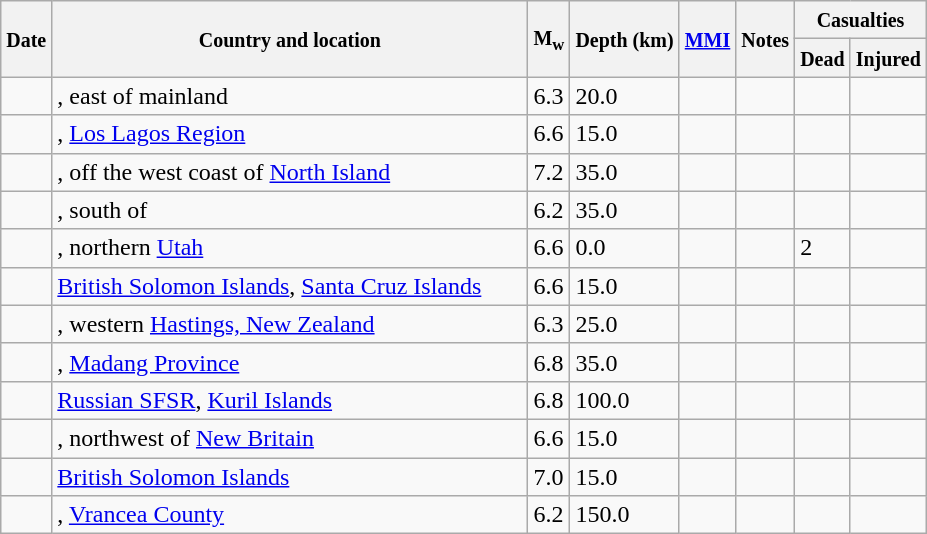<table class="wikitable sortable sort-under" style="border:1px black; margin-left:1em;">
<tr>
<th rowspan="2"><small>Date</small></th>
<th rowspan="2" style="width: 310px"><small>Country and location</small></th>
<th rowspan="2"><small>M<sub>w</sub></small></th>
<th rowspan="2"><small>Depth (km)</small></th>
<th rowspan="2"><small><a href='#'>MMI</a></small></th>
<th rowspan="2" class="unsortable"><small>Notes</small></th>
<th colspan="2"><small>Casualties</small></th>
</tr>
<tr>
<th><small>Dead</small></th>
<th><small>Injured</small></th>
</tr>
<tr>
<td></td>
<td>, east of mainland</td>
<td>6.3</td>
<td>20.0</td>
<td></td>
<td></td>
<td></td>
<td></td>
</tr>
<tr>
<td></td>
<td>, <a href='#'>Los Lagos Region</a></td>
<td>6.6</td>
<td>15.0</td>
<td></td>
<td></td>
<td></td>
<td></td>
</tr>
<tr>
<td></td>
<td>, off the west coast of <a href='#'>North Island</a></td>
<td>7.2</td>
<td>35.0</td>
<td></td>
<td></td>
<td></td>
<td></td>
</tr>
<tr>
<td></td>
<td>, south of</td>
<td>6.2</td>
<td>35.0</td>
<td></td>
<td></td>
<td></td>
<td></td>
</tr>
<tr>
<td></td>
<td>, northern <a href='#'>Utah</a></td>
<td>6.6</td>
<td>0.0</td>
<td></td>
<td></td>
<td>2</td>
<td></td>
</tr>
<tr>
<td></td>
<td> <a href='#'>British Solomon Islands</a>, <a href='#'>Santa Cruz Islands</a></td>
<td>6.6</td>
<td>15.0</td>
<td></td>
<td></td>
<td></td>
<td></td>
</tr>
<tr>
<td></td>
<td>, western <a href='#'>Hastings, New Zealand</a></td>
<td>6.3</td>
<td>25.0</td>
<td></td>
<td></td>
<td></td>
<td></td>
</tr>
<tr>
<td></td>
<td>, <a href='#'>Madang Province</a></td>
<td>6.8</td>
<td>35.0</td>
<td></td>
<td></td>
<td></td>
<td></td>
</tr>
<tr>
<td></td>
<td> <a href='#'>Russian SFSR</a>, <a href='#'>Kuril Islands</a></td>
<td>6.8</td>
<td>100.0</td>
<td></td>
<td></td>
<td></td>
<td></td>
</tr>
<tr>
<td></td>
<td>, northwest of <a href='#'>New Britain</a></td>
<td>6.6</td>
<td>15.0</td>
<td></td>
<td></td>
<td></td>
<td></td>
</tr>
<tr>
<td></td>
<td> <a href='#'>British Solomon Islands</a></td>
<td>7.0</td>
<td>15.0</td>
<td></td>
<td></td>
<td></td>
<td></td>
</tr>
<tr>
<td></td>
<td>, <a href='#'>Vrancea County</a></td>
<td>6.2</td>
<td>150.0</td>
<td></td>
<td></td>
<td></td>
<td></td>
</tr>
</table>
